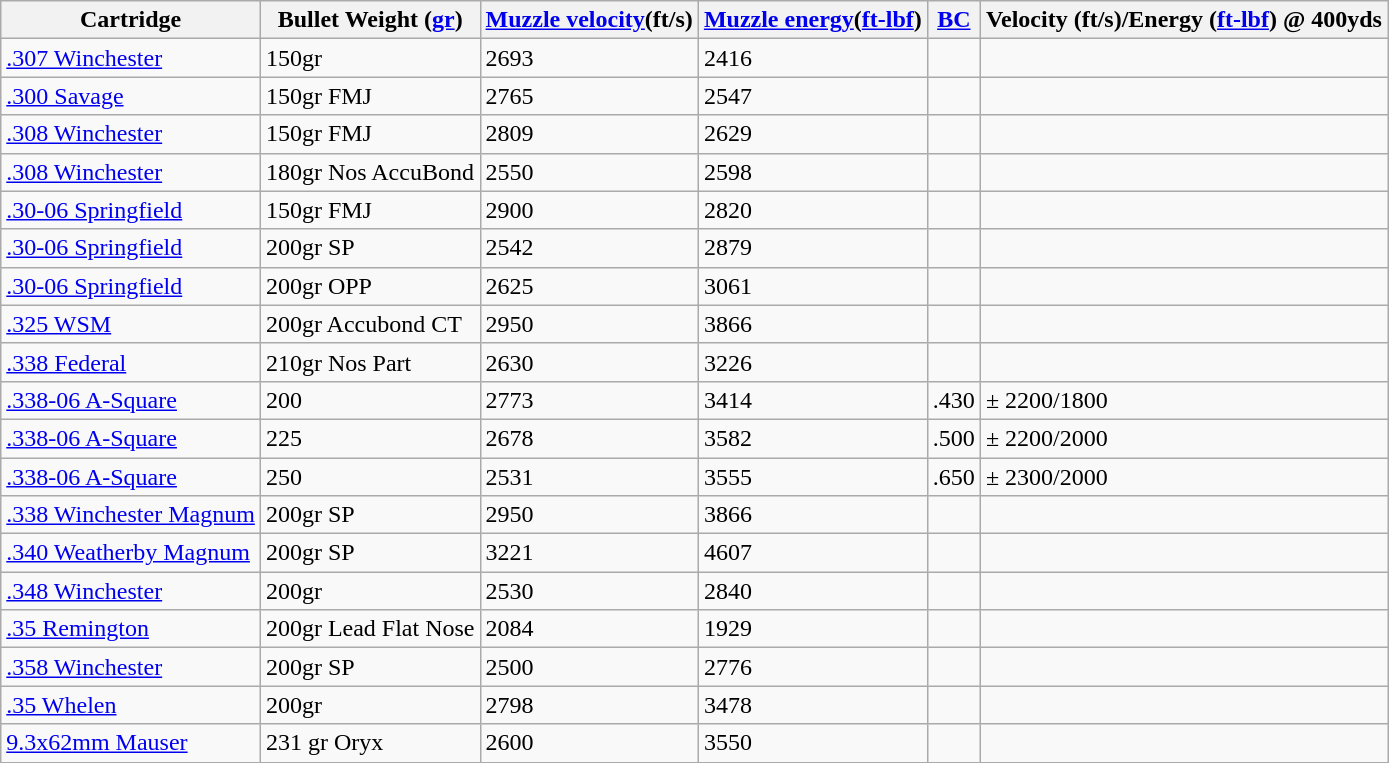<table class="wikitable">
<tr>
<th>Cartridge</th>
<th>Bullet Weight (<a href='#'>gr</a>)</th>
<th><a href='#'>Muzzle velocity</a>(ft/s)</th>
<th><a href='#'>Muzzle energy</a>(<a href='#'>ft-lbf</a>)</th>
<th><a href='#'>BC</a></th>
<th>Velocity (ft/s)/Energy (<a href='#'>ft-lbf</a>) @ 400yds</th>
</tr>
<tr>
<td><a href='#'>.307 Winchester</a></td>
<td>150gr</td>
<td>2693</td>
<td>2416 </td>
<td></td>
<td></td>
</tr>
<tr>
<td><a href='#'>.300 Savage</a></td>
<td>150gr FMJ</td>
<td>2765</td>
<td>2547 </td>
<td></td>
<td></td>
</tr>
<tr>
<td><a href='#'>.308 Winchester</a></td>
<td>150gr FMJ</td>
<td>2809</td>
<td>2629 </td>
<td></td>
<td></td>
</tr>
<tr>
<td><a href='#'>.308 Winchester</a></td>
<td>180gr Nos AccuBond</td>
<td>2550</td>
<td>2598 </td>
<td></td>
<td></td>
</tr>
<tr>
<td><a href='#'>.30-06 Springfield</a></td>
<td>150gr FMJ</td>
<td>2900</td>
<td>2820</td>
<td></td>
<td></td>
</tr>
<tr>
<td><a href='#'>.30-06 Springfield</a></td>
<td>200gr SP</td>
<td>2542</td>
<td>2879 </td>
<td></td>
<td></td>
</tr>
<tr>
<td><a href='#'>.30-06 Springfield</a></td>
<td>200gr OPP</td>
<td>2625</td>
<td>3061 </td>
<td></td>
<td></td>
</tr>
<tr>
<td><a href='#'>.325 WSM</a></td>
<td>200gr Accubond CT</td>
<td>2950</td>
<td>3866</td>
<td></td>
<td></td>
</tr>
<tr>
<td><a href='#'>.338 Federal</a></td>
<td>210gr Nos Part</td>
<td>2630</td>
<td>3226</td>
<td></td>
<td></td>
</tr>
<tr>
<td><a href='#'>.338-06  A-Square</a></td>
<td>200</td>
<td>2773</td>
<td>3414</td>
<td>.430</td>
<td>± 2200/1800</td>
</tr>
<tr>
<td><a href='#'>.338-06  A-Square</a></td>
<td>225</td>
<td>2678</td>
<td>3582</td>
<td>.500</td>
<td>± 2200/2000</td>
</tr>
<tr>
<td><a href='#'>.338-06  A-Square</a></td>
<td>250</td>
<td>2531</td>
<td>3555</td>
<td>.650</td>
<td>± 2300/2000</td>
</tr>
<tr>
<td><a href='#'>.338 Winchester Magnum</a></td>
<td>200gr SP</td>
<td>2950</td>
<td>3866</td>
<td></td>
<td></td>
</tr>
<tr>
<td><a href='#'>.340 Weatherby Magnum</a></td>
<td>200gr SP</td>
<td>3221</td>
<td>4607</td>
<td></td>
<td></td>
</tr>
<tr>
<td><a href='#'>.348 Winchester</a></td>
<td>200gr</td>
<td>2530</td>
<td>2840</td>
<td></td>
<td></td>
</tr>
<tr>
<td><a href='#'>.35 Remington</a></td>
<td>200gr Lead Flat Nose</td>
<td>2084</td>
<td>1929</td>
<td></td>
<td></td>
</tr>
<tr>
<td><a href='#'>.358 Winchester</a></td>
<td>200gr SP</td>
<td>2500</td>
<td>2776</td>
<td></td>
<td></td>
</tr>
<tr>
<td><a href='#'>.35 Whelen</a></td>
<td>200gr</td>
<td>2798</td>
<td>3478</td>
<td></td>
<td></td>
</tr>
<tr>
<td><a href='#'>9.3x62mm Mauser</a></td>
<td>231 gr Oryx</td>
<td>2600</td>
<td>3550</td>
<td></td>
<td></td>
</tr>
<tr>
</tr>
</table>
